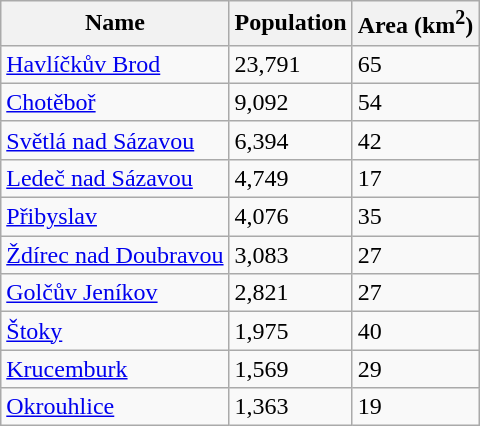<table class="wikitable sortable">
<tr>
<th>Name</th>
<th>Population</th>
<th>Area (km<sup>2</sup>)</th>
</tr>
<tr>
<td><a href='#'>Havlíčkův Brod</a></td>
<td>23,791</td>
<td>65</td>
</tr>
<tr>
<td><a href='#'>Chotěboř</a></td>
<td>9,092</td>
<td>54</td>
</tr>
<tr>
<td><a href='#'>Světlá nad Sázavou</a></td>
<td>6,394</td>
<td>42</td>
</tr>
<tr>
<td><a href='#'>Ledeč nad Sázavou</a></td>
<td>4,749</td>
<td>17</td>
</tr>
<tr>
<td><a href='#'>Přibyslav</a></td>
<td>4,076</td>
<td>35</td>
</tr>
<tr>
<td><a href='#'>Ždírec nad Doubravou</a></td>
<td>3,083</td>
<td>27</td>
</tr>
<tr>
<td><a href='#'>Golčův Jeníkov</a></td>
<td>2,821</td>
<td>27</td>
</tr>
<tr>
<td><a href='#'>Štoky</a></td>
<td>1,975</td>
<td>40</td>
</tr>
<tr>
<td><a href='#'>Krucemburk</a></td>
<td>1,569</td>
<td>29</td>
</tr>
<tr>
<td><a href='#'>Okrouhlice</a></td>
<td>1,363</td>
<td>19</td>
</tr>
</table>
